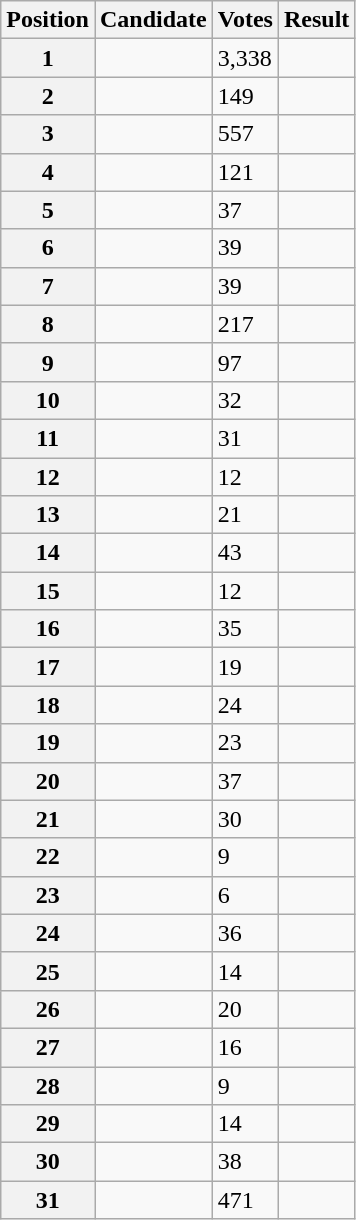<table class="wikitable sortable col3right">
<tr>
<th scope="col">Position</th>
<th scope="col">Candidate</th>
<th scope="col">Votes</th>
<th scope="col">Result</th>
</tr>
<tr>
<th scope="row">1</th>
<td></td>
<td>3,338</td>
<td></td>
</tr>
<tr>
<th scope="row">2</th>
<td></td>
<td>149</td>
<td></td>
</tr>
<tr>
<th scope="row">3</th>
<td></td>
<td>557</td>
<td></td>
</tr>
<tr>
<th scope="row">4</th>
<td></td>
<td>121</td>
<td></td>
</tr>
<tr>
<th scope="row">5</th>
<td></td>
<td>37</td>
<td></td>
</tr>
<tr>
<th scope="row">6</th>
<td></td>
<td>39</td>
<td></td>
</tr>
<tr>
<th scope="row">7</th>
<td></td>
<td>39</td>
<td></td>
</tr>
<tr>
<th scope="row">8</th>
<td></td>
<td>217</td>
<td></td>
</tr>
<tr>
<th scope="row">9</th>
<td></td>
<td>97</td>
<td></td>
</tr>
<tr>
<th scope="row">10</th>
<td></td>
<td>32</td>
<td></td>
</tr>
<tr>
<th scope="row">11</th>
<td></td>
<td>31</td>
<td></td>
</tr>
<tr>
<th scope="row">12</th>
<td></td>
<td>12</td>
<td></td>
</tr>
<tr>
<th scope="row">13</th>
<td></td>
<td>21</td>
<td></td>
</tr>
<tr>
<th scope="row">14</th>
<td></td>
<td>43</td>
<td></td>
</tr>
<tr>
<th scope="row">15</th>
<td></td>
<td>12</td>
<td></td>
</tr>
<tr>
<th scope="row">16</th>
<td></td>
<td>35</td>
<td></td>
</tr>
<tr>
<th scope="row">17</th>
<td></td>
<td>19</td>
<td></td>
</tr>
<tr>
<th scope="row">18</th>
<td></td>
<td>24</td>
<td></td>
</tr>
<tr>
<th scope="row">19</th>
<td></td>
<td>23</td>
<td></td>
</tr>
<tr>
<th scope="row">20</th>
<td></td>
<td>37</td>
<td></td>
</tr>
<tr>
<th scope="row">21</th>
<td></td>
<td>30</td>
<td></td>
</tr>
<tr>
<th scope="row">22</th>
<td></td>
<td>9</td>
<td></td>
</tr>
<tr>
<th scope="row">23</th>
<td></td>
<td>6</td>
<td></td>
</tr>
<tr>
<th scope="row">24</th>
<td></td>
<td>36</td>
<td></td>
</tr>
<tr>
<th scope="row">25</th>
<td></td>
<td>14</td>
<td></td>
</tr>
<tr>
<th scope="row">26</th>
<td></td>
<td>20</td>
<td></td>
</tr>
<tr>
<th scope="row">27</th>
<td></td>
<td>16</td>
<td></td>
</tr>
<tr>
<th scope="row">28</th>
<td></td>
<td>9</td>
<td></td>
</tr>
<tr>
<th scope="row">29</th>
<td></td>
<td>14</td>
<td></td>
</tr>
<tr>
<th scope="row">30</th>
<td></td>
<td>38</td>
<td></td>
</tr>
<tr>
<th scope="row">31</th>
<td></td>
<td>471</td>
<td></td>
</tr>
</table>
